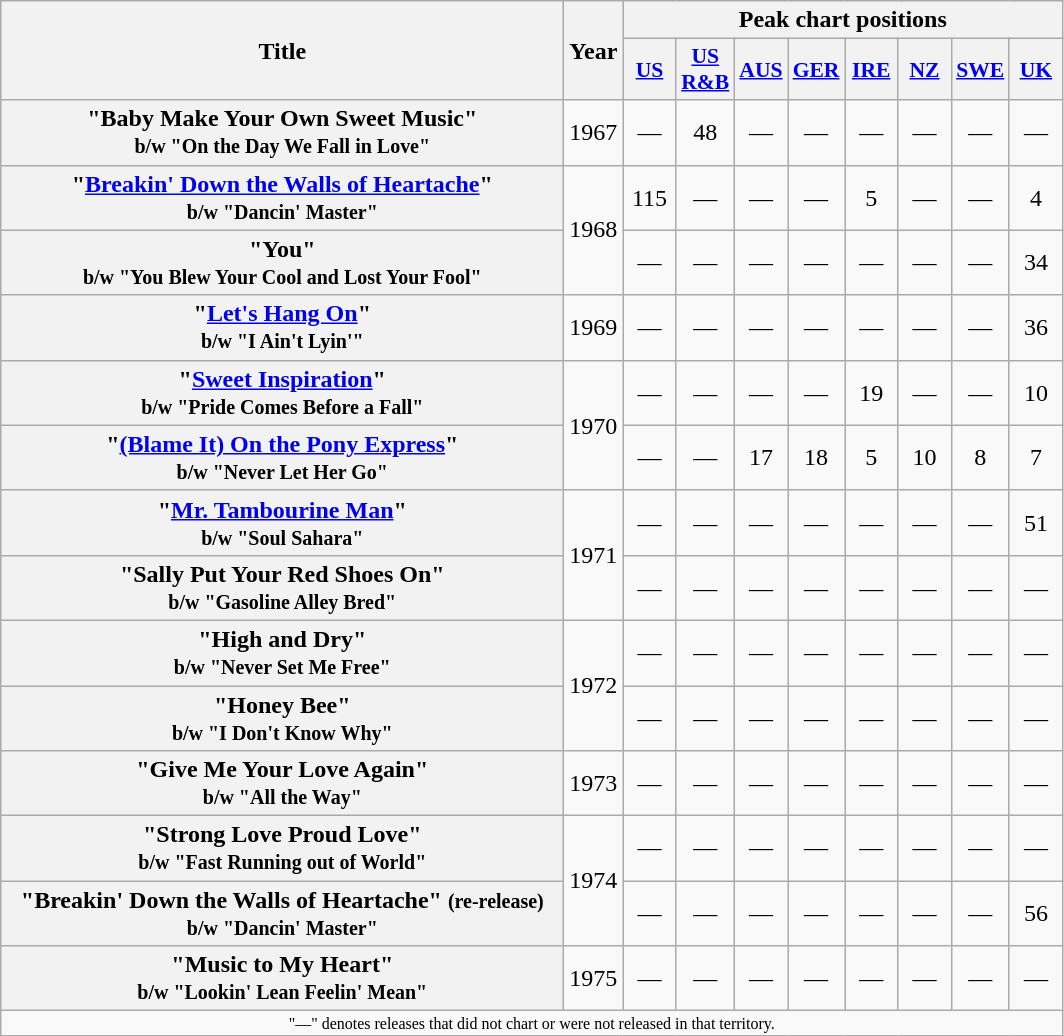<table class="wikitable plainrowheaders" style="text-align:center;">
<tr>
<th rowspan="2" scope="col" style="width:23em;">Title</th>
<th rowspan="2" scope="col" style="width:2em;">Year</th>
<th colspan="8">Peak chart positions</th>
</tr>
<tr>
<th scope="col" style="width:2em;font-size:90%;"><a href='#'>US</a><br></th>
<th scope="col" style="width:2em;font-size:90%;"><a href='#'>US R&B</a><br></th>
<th scope="col" style="width:2em;font-size:90%;"><a href='#'>AUS</a><br></th>
<th scope="col" style="width:2em;font-size:90%;"><a href='#'>GER</a><br></th>
<th scope="col" style="width:2em;font-size:90%;"><a href='#'>IRE</a><br></th>
<th scope="col" style="width:2em;font-size:90%;"><a href='#'>NZ</a><br></th>
<th scope="col" style="width:2em;font-size:90%;"><a href='#'>SWE</a><br></th>
<th scope="col" style="width:2em;font-size:90%;"><a href='#'>UK</a><br></th>
</tr>
<tr>
<th scope="row">"Baby Make Your Own Sweet Music"<br><small>b/w "On the Day We Fall in Love"</small></th>
<td>1967</td>
<td>—</td>
<td>48</td>
<td>—</td>
<td>—</td>
<td>—</td>
<td>—</td>
<td>—</td>
<td>—</td>
</tr>
<tr>
<th scope="row">"<a href='#'>Breakin' Down the Walls of Heartache</a>"<br><small>b/w "Dancin' Master"</small></th>
<td rowspan="2">1968</td>
<td>115</td>
<td>—</td>
<td>—</td>
<td>—</td>
<td>5</td>
<td>—</td>
<td>—</td>
<td>4</td>
</tr>
<tr>
<th scope="row">"You"<br><small>b/w "You Blew Your Cool and Lost Your Fool"</small></th>
<td>—</td>
<td>—</td>
<td>—</td>
<td>—</td>
<td>—</td>
<td>—</td>
<td>—</td>
<td>34</td>
</tr>
<tr>
<th scope="row">"<a href='#'>Let's Hang On</a>"<br><small>b/w "I Ain't Lyin'"</small></th>
<td>1969</td>
<td>—</td>
<td>—</td>
<td>—</td>
<td>—</td>
<td>—</td>
<td>—</td>
<td>—</td>
<td>36</td>
</tr>
<tr>
<th scope="row">"<a href='#'>Sweet Inspiration</a>"<br><small>b/w "Pride Comes Before a Fall"</small></th>
<td rowspan="2">1970</td>
<td>—</td>
<td>—</td>
<td>—</td>
<td>—</td>
<td>19</td>
<td>—</td>
<td>—</td>
<td>10</td>
</tr>
<tr>
<th scope="row">"<a href='#'>(Blame It) On the Pony Express</a>"<br><small>b/w "Never Let Her Go"</small></th>
<td>—</td>
<td>—</td>
<td>17</td>
<td>18</td>
<td>5</td>
<td>10</td>
<td>8</td>
<td>7</td>
</tr>
<tr>
<th scope="row">"<a href='#'>Mr. Tambourine Man</a>"<br><small>b/w "Soul Sahara"</small></th>
<td rowspan="2">1971</td>
<td>—</td>
<td>—</td>
<td>—</td>
<td>—</td>
<td>—</td>
<td>—</td>
<td>—</td>
<td>51</td>
</tr>
<tr>
<th scope="row">"Sally Put Your Red Shoes On"<br><small>b/w "Gasoline Alley Bred"</small></th>
<td>—</td>
<td>—</td>
<td>—</td>
<td>—</td>
<td>—</td>
<td>—</td>
<td>—</td>
<td>—</td>
</tr>
<tr>
<th scope="row">"High and Dry"<br><small>b/w "Never Set Me Free"</small></th>
<td rowspan="2">1972</td>
<td>—</td>
<td>—</td>
<td>—</td>
<td>—</td>
<td>—</td>
<td>—</td>
<td>—</td>
<td>—</td>
</tr>
<tr>
<th scope="row">"Honey Bee"<br><small>b/w "I Don't Know Why"</small></th>
<td>—</td>
<td>—</td>
<td>—</td>
<td>—</td>
<td>—</td>
<td>—</td>
<td>—</td>
<td>—</td>
</tr>
<tr>
<th scope="row">"Give Me Your Love Again"<br><small>b/w "All the Way"</small></th>
<td>1973</td>
<td>—</td>
<td>—</td>
<td>—</td>
<td>—</td>
<td>—</td>
<td>—</td>
<td>—</td>
<td>—</td>
</tr>
<tr>
<th scope="row">"Strong Love Proud Love"<br><small>b/w "Fast Running out of World"</small></th>
<td rowspan="2">1974</td>
<td>—</td>
<td>—</td>
<td>—</td>
<td>—</td>
<td>—</td>
<td>—</td>
<td>—</td>
<td>—</td>
</tr>
<tr>
<th scope="row">"Breakin' Down the Walls of Heartache" <small>(re-release)</small><br><small>b/w "Dancin' Master"</small></th>
<td>—</td>
<td>—</td>
<td>—</td>
<td>—</td>
<td>—</td>
<td>—</td>
<td>—</td>
<td>56</td>
</tr>
<tr>
<th scope="row">"Music to My Heart"<br><small>b/w "Lookin' Lean Feelin' Mean"</small></th>
<td>1975</td>
<td>—</td>
<td>—</td>
<td>—</td>
<td>—</td>
<td>—</td>
<td>—</td>
<td>—</td>
<td>—</td>
</tr>
<tr>
<td colspan="10" style="font-size:8pt">"—" denotes releases that did not chart or were not released in that territory.</td>
</tr>
</table>
